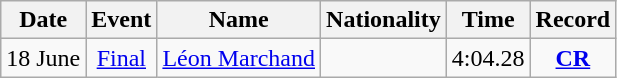<table class="wikitable" style=text-align:center>
<tr>
<th>Date</th>
<th>Event</th>
<th>Name</th>
<th>Nationality</th>
<th>Time</th>
<th>Record</th>
</tr>
<tr>
<td>18 June</td>
<td><a href='#'>Final</a></td>
<td align=left><a href='#'>Léon Marchand</a></td>
<td align=left></td>
<td>4:04.28</td>
<td><strong><a href='#'>CR</a></strong></td>
</tr>
</table>
